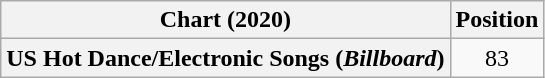<table class="wikitable plainrowheaders" style="text-align:center">
<tr>
<th>Chart (2020)</th>
<th>Position</th>
</tr>
<tr>
<th scope="row">US Hot Dance/Electronic Songs (<em>Billboard</em>)</th>
<td>83</td>
</tr>
</table>
